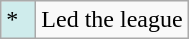<table class="wikitable">
<tr>
<td style="background:#CFECEC; width:1em">*</td>
<td>Led the league</td>
</tr>
</table>
